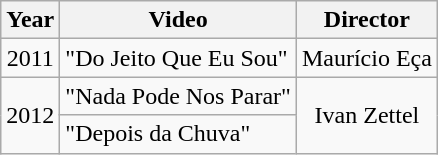<table class="wikitable">
<tr>
<th>Year</th>
<th>Video</th>
<th>Director</th>
</tr>
<tr>
<td style="text-align:center;">2011</td>
<td>"Do Jeito Que Eu Sou"</td>
<td style="text-align:center;">Maurício Eça</td>
</tr>
<tr>
<td rowspan="2" style="text-align:center;">2012</td>
<td>"Nada Pode Nos Parar"</td>
<td rowspan="2" style="text-align:center;">Ivan Zettel</td>
</tr>
<tr>
<td>"Depois da Chuva"</td>
</tr>
</table>
